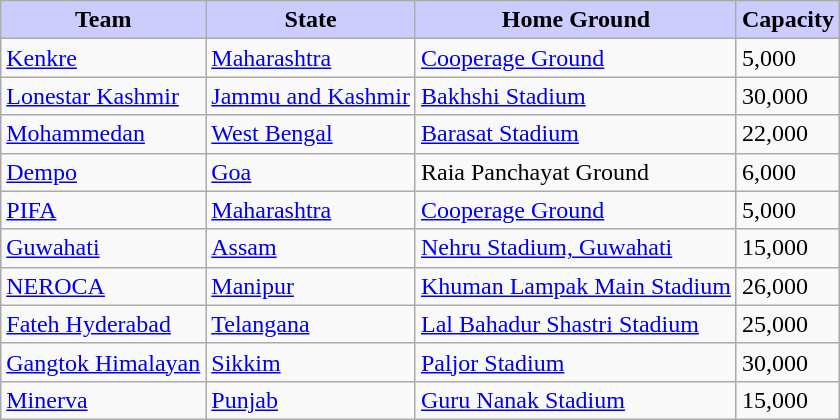<table class="wikitable sortable" style="text-align: left;">
<tr>
<th style=background:#ccccff;>Team</th>
<th style=background:#ccccff;>State</th>
<th style=background:#ccccff;>Home Ground</th>
<th style=background:#ccccff;>Capacity</th>
</tr>
<tr>
<td><a href='#'>Kenkre</a></td>
<td><a href='#'>Maharashtra</a></td>
<td><a href='#'>Cooperage Ground</a></td>
<td>5,000</td>
</tr>
<tr>
<td><a href='#'>Lonestar Kashmir</a></td>
<td><a href='#'>Jammu and Kashmir</a></td>
<td><a href='#'>Bakhshi Stadium</a></td>
<td>30,000</td>
</tr>
<tr>
<td><a href='#'>Mohammedan</a></td>
<td><a href='#'>West Bengal</a></td>
<td><a href='#'>Barasat Stadium</a></td>
<td>22,000</td>
</tr>
<tr>
<td><a href='#'>Dempo</a></td>
<td><a href='#'>Goa</a></td>
<td>Raia Panchayat Ground</td>
<td>6,000</td>
</tr>
<tr>
<td><a href='#'>PIFA</a></td>
<td><a href='#'>Maharashtra</a></td>
<td><a href='#'>Cooperage Ground</a></td>
<td>5,000</td>
</tr>
<tr>
<td><a href='#'>Guwahati</a></td>
<td><a href='#'>Assam</a></td>
<td><a href='#'>Nehru Stadium, Guwahati</a></td>
<td>15,000</td>
</tr>
<tr>
<td><a href='#'>NEROCA</a></td>
<td><a href='#'>Manipur</a></td>
<td><a href='#'>Khuman Lampak Main Stadium</a></td>
<td>26,000</td>
</tr>
<tr>
<td><a href='#'>Fateh Hyderabad</a></td>
<td><a href='#'>Telangana</a></td>
<td><a href='#'>Lal Bahadur Shastri Stadium</a></td>
<td>25,000</td>
</tr>
<tr>
<td><a href='#'>Gangtok Himalayan</a></td>
<td><a href='#'>Sikkim</a></td>
<td><a href='#'>Paljor Stadium</a></td>
<td>30,000</td>
</tr>
<tr>
<td><a href='#'>Minerva</a></td>
<td><a href='#'>Punjab</a></td>
<td><a href='#'>Guru Nanak Stadium</a></td>
<td>15,000</td>
</tr>
</table>
